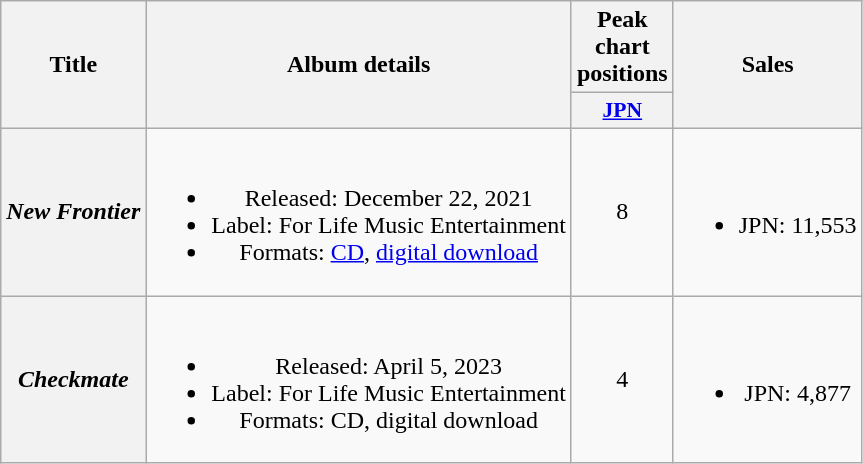<table class="wikitable plainrowheaders" style="text-align:center;">
<tr>
<th rowspan="2">Title</th>
<th rowspan="2">Album details</th>
<th>Peak chart positions</th>
<th rowspan="2">Sales</th>
</tr>
<tr>
<th scope="col" style="width:2.5em;font-size:90%;"><a href='#'>JPN</a><br></th>
</tr>
<tr>
<th scope= "row"><em>New Frontier</em></th>
<td><br><ul><li>Released: December 22, 2021</li><li>Label: For Life Music Entertainment</li><li>Formats: <a href='#'>CD</a>, <a href='#'>digital download</a></li></ul></td>
<td>8</td>
<td><br><ul><li>JPN: 11,553</li></ul></td>
</tr>
<tr>
<th scope= "row"><em>Checkmate</em></th>
<td><br><ul><li>Released: April 5, 2023</li><li>Label: For Life Music Entertainment</li><li>Formats: CD, digital download</li></ul></td>
<td>4</td>
<td><br><ul><li>JPN: 4,877</li></ul></td>
</tr>
</table>
